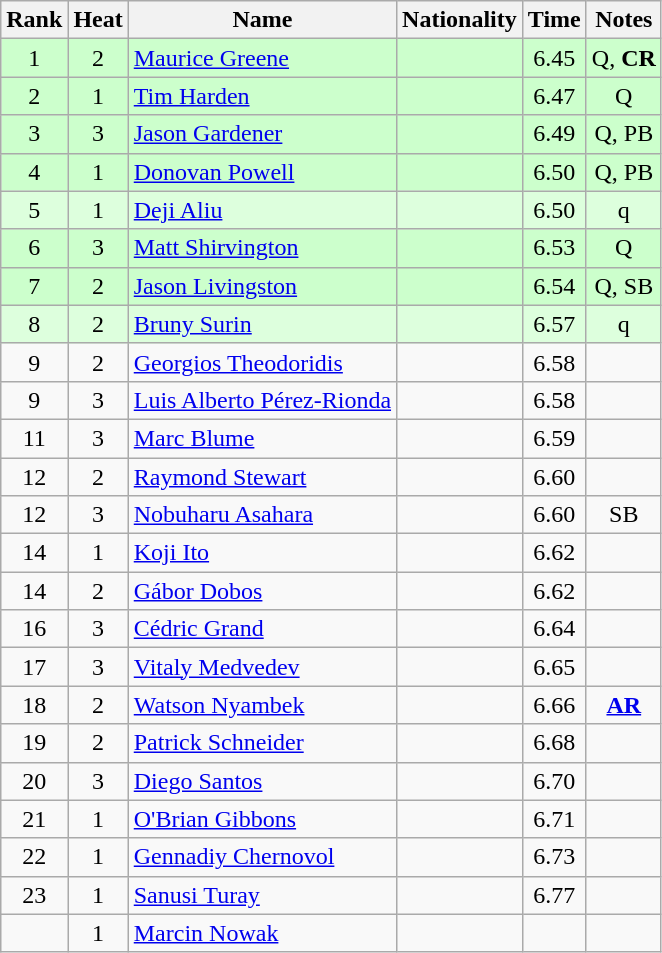<table class="wikitable sortable" style="text-align:center">
<tr>
<th>Rank</th>
<th>Heat</th>
<th>Name</th>
<th>Nationality</th>
<th>Time</th>
<th>Notes</th>
</tr>
<tr bgcolor=ccffcc>
<td>1</td>
<td>2</td>
<td align="left"><a href='#'>Maurice Greene</a></td>
<td align=left></td>
<td>6.45</td>
<td>Q, <strong>CR</strong></td>
</tr>
<tr bgcolor=ccffcc>
<td>2</td>
<td>1</td>
<td align="left"><a href='#'>Tim Harden</a></td>
<td align=left></td>
<td>6.47</td>
<td>Q</td>
</tr>
<tr bgcolor=ccffcc>
<td>3</td>
<td>3</td>
<td align="left"><a href='#'>Jason Gardener</a></td>
<td align=left></td>
<td>6.49</td>
<td>Q, PB</td>
</tr>
<tr bgcolor=ccffcc>
<td>4</td>
<td>1</td>
<td align="left"><a href='#'>Donovan Powell</a></td>
<td align=left></td>
<td>6.50</td>
<td>Q, PB</td>
</tr>
<tr bgcolor=ddffdd>
<td>5</td>
<td>1</td>
<td align="left"><a href='#'>Deji Aliu</a></td>
<td align=left></td>
<td>6.50</td>
<td>q</td>
</tr>
<tr bgcolor=ccffcc>
<td>6</td>
<td>3</td>
<td align="left"><a href='#'>Matt Shirvington</a></td>
<td align=left></td>
<td>6.53</td>
<td>Q</td>
</tr>
<tr bgcolor=ccffcc>
<td>7</td>
<td>2</td>
<td align="left"><a href='#'>Jason Livingston</a></td>
<td align=left></td>
<td>6.54</td>
<td>Q, SB</td>
</tr>
<tr bgcolor=ddffdd>
<td>8</td>
<td>2</td>
<td align="left"><a href='#'>Bruny Surin</a></td>
<td align=left></td>
<td>6.57</td>
<td>q</td>
</tr>
<tr>
<td>9</td>
<td>2</td>
<td align="left"><a href='#'>Georgios Theodoridis</a></td>
<td align=left></td>
<td>6.58</td>
<td></td>
</tr>
<tr>
<td>9</td>
<td>3</td>
<td align="left"><a href='#'>Luis Alberto Pérez-Rionda</a></td>
<td align=left></td>
<td>6.58</td>
<td></td>
</tr>
<tr>
<td>11</td>
<td>3</td>
<td align="left"><a href='#'>Marc Blume</a></td>
<td align=left></td>
<td>6.59</td>
<td></td>
</tr>
<tr>
<td>12</td>
<td>2</td>
<td align="left"><a href='#'>Raymond Stewart</a></td>
<td align=left></td>
<td>6.60</td>
<td></td>
</tr>
<tr>
<td>12</td>
<td>3</td>
<td align="left"><a href='#'>Nobuharu Asahara</a></td>
<td align=left></td>
<td>6.60</td>
<td>SB</td>
</tr>
<tr>
<td>14</td>
<td>1</td>
<td align="left"><a href='#'>Koji Ito</a></td>
<td align=left></td>
<td>6.62</td>
<td></td>
</tr>
<tr>
<td>14</td>
<td>2</td>
<td align="left"><a href='#'>Gábor Dobos</a></td>
<td align=left></td>
<td>6.62</td>
<td></td>
</tr>
<tr>
<td>16</td>
<td>3</td>
<td align="left"><a href='#'>Cédric Grand</a></td>
<td align=left></td>
<td>6.64</td>
<td></td>
</tr>
<tr>
<td>17</td>
<td>3</td>
<td align="left"><a href='#'>Vitaly Medvedev</a></td>
<td align=left></td>
<td>6.65</td>
<td></td>
</tr>
<tr>
<td>18</td>
<td>2</td>
<td align="left"><a href='#'>Watson Nyambek</a></td>
<td align=left></td>
<td>6.66</td>
<td><strong><a href='#'>AR</a></strong></td>
</tr>
<tr>
<td>19</td>
<td>2</td>
<td align="left"><a href='#'>Patrick Schneider</a></td>
<td align=left></td>
<td>6.68</td>
<td></td>
</tr>
<tr>
<td>20</td>
<td>3</td>
<td align="left"><a href='#'>Diego Santos</a></td>
<td align=left></td>
<td>6.70</td>
<td></td>
</tr>
<tr>
<td>21</td>
<td>1</td>
<td align="left"><a href='#'>O'Brian Gibbons</a></td>
<td align=left></td>
<td>6.71</td>
<td></td>
</tr>
<tr>
<td>22</td>
<td>1</td>
<td align="left"><a href='#'>Gennadiy Chernovol</a></td>
<td align=left></td>
<td>6.73</td>
<td></td>
</tr>
<tr>
<td>23</td>
<td>1</td>
<td align="left"><a href='#'>Sanusi Turay</a></td>
<td align=left></td>
<td>6.77</td>
<td></td>
</tr>
<tr>
<td></td>
<td>1</td>
<td align="left"><a href='#'>Marcin Nowak</a></td>
<td align=left></td>
<td></td>
<td></td>
</tr>
</table>
